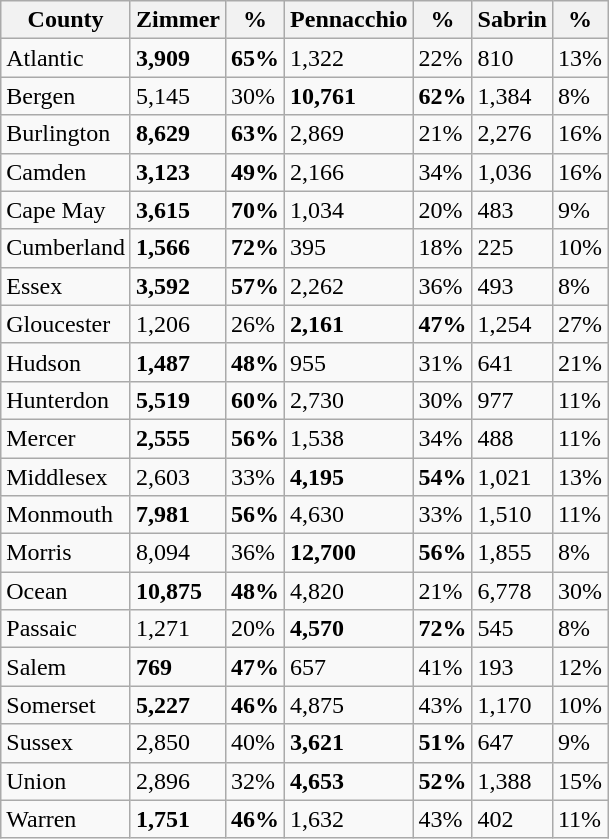<table class="wikitable sortable">
<tr>
<th>County</th>
<th>Zimmer</th>
<th>%</th>
<th>Pennacchio</th>
<th>%</th>
<th>Sabrin</th>
<th>%</th>
</tr>
<tr>
<td>Atlantic</td>
<td><strong>3,909</strong></td>
<td><strong>65%</strong></td>
<td>1,322</td>
<td>22%</td>
<td>810</td>
<td>13%</td>
</tr>
<tr>
<td>Bergen</td>
<td>5,145</td>
<td>30%</td>
<td><strong>10,761</strong></td>
<td><strong>62%</strong></td>
<td>1,384</td>
<td>8%</td>
</tr>
<tr>
<td>Burlington</td>
<td><strong>8,629</strong></td>
<td><strong>63%</strong></td>
<td>2,869</td>
<td>21%</td>
<td>2,276</td>
<td>16%</td>
</tr>
<tr>
<td>Camden</td>
<td><strong>3,123</strong></td>
<td><strong>49%</strong></td>
<td>2,166</td>
<td>34%</td>
<td>1,036</td>
<td>16%</td>
</tr>
<tr>
<td>Cape May</td>
<td><strong>3,615</strong></td>
<td><strong>70%</strong></td>
<td>1,034</td>
<td>20%</td>
<td>483</td>
<td>9%</td>
</tr>
<tr>
<td>Cumberland</td>
<td><strong>1,566</strong></td>
<td><strong>72%</strong></td>
<td>395</td>
<td>18%</td>
<td>225</td>
<td>10%</td>
</tr>
<tr>
<td>Essex</td>
<td><strong>3,592</strong></td>
<td><strong>57%</strong></td>
<td>2,262</td>
<td>36%</td>
<td>493</td>
<td>8%</td>
</tr>
<tr>
<td>Gloucester</td>
<td>1,206</td>
<td>26%</td>
<td><strong>2,161</strong></td>
<td><strong>47%</strong></td>
<td>1,254</td>
<td>27%</td>
</tr>
<tr>
<td>Hudson</td>
<td><strong>1,487</strong></td>
<td><strong>48%</strong></td>
<td>955</td>
<td>31%</td>
<td>641</td>
<td>21%</td>
</tr>
<tr>
<td>Hunterdon</td>
<td><strong>5,519</strong></td>
<td><strong>60%</strong></td>
<td>2,730</td>
<td>30%</td>
<td>977</td>
<td>11%</td>
</tr>
<tr>
<td>Mercer</td>
<td><strong>2,555</strong></td>
<td><strong>56%</strong></td>
<td>1,538</td>
<td>34%</td>
<td>488</td>
<td>11%</td>
</tr>
<tr>
<td>Middlesex</td>
<td>2,603</td>
<td>33%</td>
<td><strong>4,195</strong></td>
<td><strong>54%</strong></td>
<td>1,021</td>
<td>13%</td>
</tr>
<tr>
<td>Monmouth</td>
<td><strong>7,981</strong></td>
<td><strong>56%</strong></td>
<td>4,630</td>
<td>33%</td>
<td>1,510</td>
<td>11%</td>
</tr>
<tr>
<td>Morris</td>
<td>8,094</td>
<td>36%</td>
<td><strong>12,700</strong></td>
<td><strong>56%</strong></td>
<td>1,855</td>
<td>8%</td>
</tr>
<tr>
<td>Ocean</td>
<td><strong>10,875</strong></td>
<td><strong>48%</strong></td>
<td>4,820</td>
<td>21%</td>
<td>6,778</td>
<td>30%</td>
</tr>
<tr>
<td>Passaic</td>
<td>1,271</td>
<td>20%</td>
<td><strong>4,570</strong></td>
<td><strong>72%</strong></td>
<td>545</td>
<td>8%</td>
</tr>
<tr>
<td>Salem</td>
<td><strong>769</strong></td>
<td><strong>47%</strong></td>
<td>657</td>
<td>41%</td>
<td>193</td>
<td>12%</td>
</tr>
<tr>
<td>Somerset</td>
<td><strong>5,227</strong></td>
<td><strong>46%</strong></td>
<td>4,875</td>
<td>43%</td>
<td>1,170</td>
<td>10%</td>
</tr>
<tr>
<td>Sussex</td>
<td>2,850</td>
<td>40%</td>
<td><strong>3,621</strong></td>
<td><strong>51%</strong></td>
<td>647</td>
<td>9%</td>
</tr>
<tr>
<td>Union</td>
<td>2,896</td>
<td>32%</td>
<td><strong>4,653</strong></td>
<td><strong>52%</strong></td>
<td>1,388</td>
<td>15%</td>
</tr>
<tr>
<td>Warren</td>
<td><strong>1,751</strong></td>
<td><strong>46%</strong></td>
<td>1,632</td>
<td>43%</td>
<td>402</td>
<td>11%</td>
</tr>
</table>
